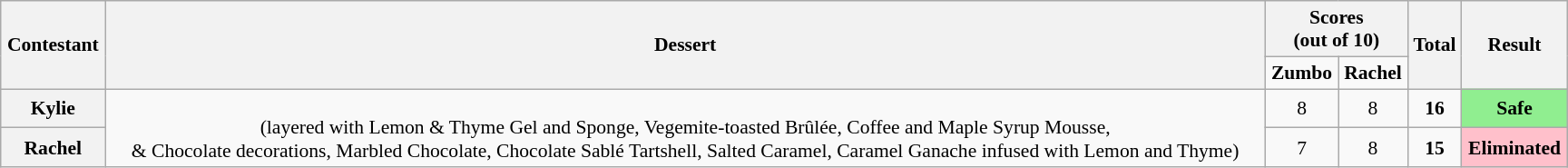<table class="wikitable plainrowheaders" style="text-align:center; font-size:90%; width:80em;">
<tr>
<th rowspan="2">Contestant</th>
<th rowspan="2">Dessert</th>
<th colspan="2">Scores<br>(out of 10)</th>
<th rowspan="2">Total<br></th>
<th rowspan="2">Result</th>
</tr>
<tr>
<td><strong>Zumbo</strong></td>
<td><strong>Rachel</strong></td>
</tr>
<tr>
<th>Kylie</th>
<td rowspan="2"><br>(layered with Lemon & Thyme Gel and Sponge, Vegemite-toasted Brûlée, Coffee and Maple Syrup Mousse,<br>& Chocolate decorations, Marbled Chocolate, Chocolate Sablé Tartshell, Salted Caramel, Caramel Ganache infused with Lemon and Thyme)</td>
<td>8</td>
<td>8</td>
<td><strong>16</strong></td>
<td style="background:lightgreen;"><strong>Safe</strong></td>
</tr>
<tr>
<th>Rachel</th>
<td>7</td>
<td>8</td>
<td><strong>15</strong></td>
<td style="background:pink;"><strong>Eliminated</strong></td>
</tr>
</table>
